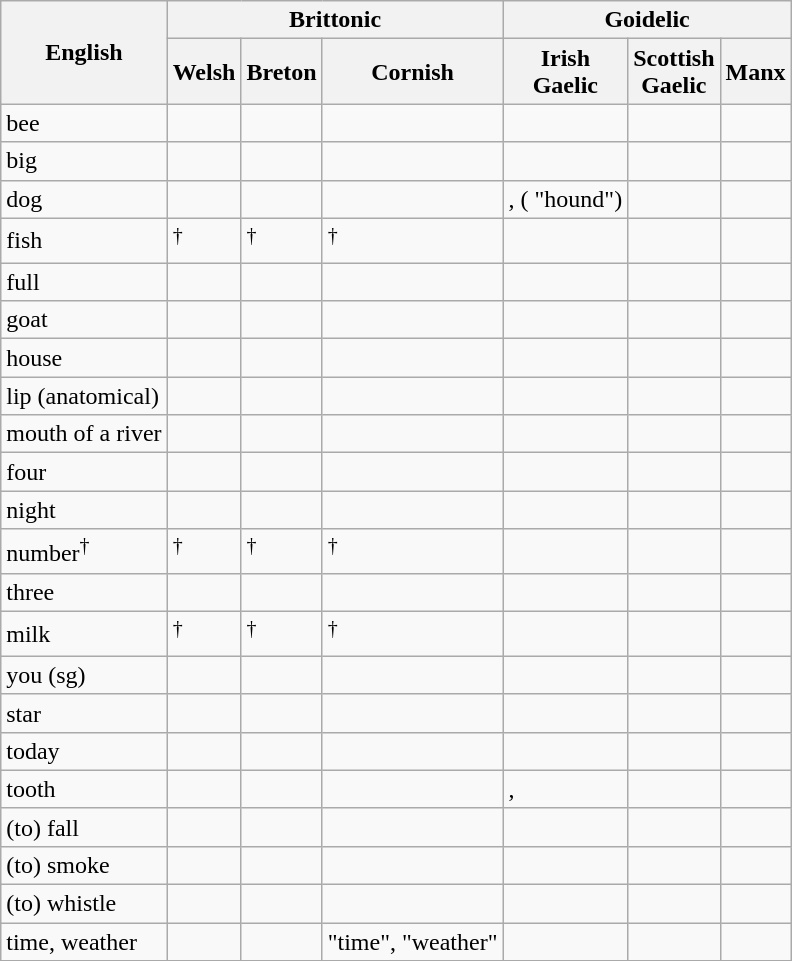<table class="wikitable sortable">
<tr>
<th scope="col" rowspan="2">English</th>
<th scope="col" colspan="3">Brittonic</th>
<th scope="col" colspan="3">Goidelic</th>
</tr>
<tr>
<th scope="col">Welsh</th>
<th scope="col">Breton</th>
<th scope="col">Cornish</th>
<th scope="col">Irish<br>Gaelic</th>
<th>Scottish<br>Gaelic</th>
<th>Manx</th>
</tr>
<tr>
<td scope="row">bee</td>
<td></td>
<td></td>
<td></td>
<td></td>
<td></td>
<td></td>
</tr>
<tr>
<td scope="row">big</td>
<td></td>
<td></td>
<td></td>
<td></td>
<td></td>
<td></td>
</tr>
<tr>
<td scope="row">dog</td>
<td></td>
<td></td>
<td></td>
<td>,  ( "hound")</td>
<td></td>
<td></td>
</tr>
<tr>
<td scope="row">fish</td>
<td><sup>†</sup></td>
<td><sup>†</sup></td>
<td><sup>†</sup></td>
<td></td>
<td></td>
<td></td>
</tr>
<tr>
<td scope="row">full</td>
<td></td>
<td></td>
<td></td>
<td></td>
<td></td>
<td></td>
</tr>
<tr>
<td scope="row">goat</td>
<td></td>
<td></td>
<td></td>
<td></td>
<td></td>
<td></td>
</tr>
<tr>
<td scope="row">house</td>
<td></td>
<td></td>
<td></td>
<td></td>
<td></td>
<td></td>
</tr>
<tr>
<td scope="row">lip (anatomical)</td>
<td></td>
<td></td>
<td></td>
<td></td>
<td></td>
<td></td>
</tr>
<tr>
<td scope="row">mouth of a river</td>
<td></td>
<td></td>
<td></td>
<td></td>
<td></td>
<td></td>
</tr>
<tr>
<td scope="row">four</td>
<td></td>
<td></td>
<td></td>
<td></td>
<td></td>
<td></td>
</tr>
<tr>
<td scope="row">night</td>
<td></td>
<td></td>
<td></td>
<td></td>
<td></td>
<td></td>
</tr>
<tr>
<td scope="row">number<sup>†</sup></td>
<td><sup>†</sup></td>
<td><sup>†</sup></td>
<td><sup>†</sup></td>
<td></td>
<td></td>
<td></td>
</tr>
<tr>
<td scope="row">three</td>
<td></td>
<td></td>
<td></td>
<td></td>
<td></td>
<td></td>
</tr>
<tr>
<td scope="row">milk</td>
<td><sup>†</sup></td>
<td><sup>†</sup></td>
<td><sup>†</sup></td>
<td></td>
<td></td>
<td></td>
</tr>
<tr>
<td scope="row">you (sg)</td>
<td></td>
<td></td>
<td></td>
<td></td>
<td></td>
<td></td>
</tr>
<tr>
<td scope="row">star</td>
<td></td>
<td></td>
<td></td>
<td></td>
<td></td>
<td></td>
</tr>
<tr>
<td scope="row">today</td>
<td></td>
<td></td>
<td></td>
<td></td>
<td></td>
<td></td>
</tr>
<tr>
<td scope="row">tooth</td>
<td></td>
<td></td>
<td></td>
<td>, </td>
<td></td>
<td></td>
</tr>
<tr>
<td scope="row">(to) fall</td>
<td></td>
<td></td>
<td></td>
<td></td>
<td></td>
<td></td>
</tr>
<tr>
<td scope="row">(to) smoke</td>
<td></td>
<td></td>
<td></td>
<td></td>
<td></td>
<td></td>
</tr>
<tr>
<td scope="row">(to) whistle</td>
<td></td>
<td></td>
<td></td>
<td></td>
<td></td>
<td></td>
</tr>
<tr>
<td scope="row">time, weather</td>
<td></td>
<td></td>
<td> "time",  "weather"</td>
<td></td>
<td></td>
<td></td>
</tr>
<tr>
</tr>
</table>
